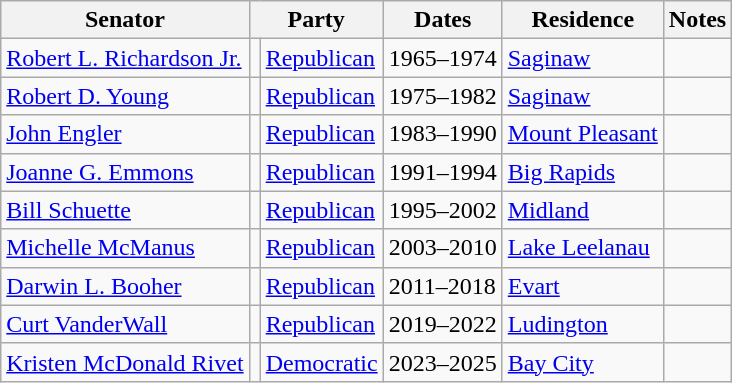<table class=wikitable>
<tr valign=bottom>
<th>Senator</th>
<th colspan="2">Party</th>
<th>Dates</th>
<th>Residence</th>
<th>Notes</th>
</tr>
<tr>
<td><a href='#'>Robert L. Richardson Jr.</a></td>
<td bgcolor=></td>
<td><a href='#'>Republican</a></td>
<td>1965–1974</td>
<td><a href='#'>Saginaw</a></td>
<td></td>
</tr>
<tr>
<td><a href='#'>Robert D. Young</a></td>
<td bgcolor=></td>
<td><a href='#'>Republican</a></td>
<td>1975–1982</td>
<td><a href='#'>Saginaw</a></td>
<td></td>
</tr>
<tr>
<td><a href='#'>John Engler</a></td>
<td bgcolor=></td>
<td><a href='#'>Republican</a></td>
<td>1983–1990</td>
<td><a href='#'>Mount Pleasant</a></td>
<td></td>
</tr>
<tr>
<td><a href='#'>Joanne G. Emmons</a></td>
<td bgcolor=></td>
<td><a href='#'>Republican</a></td>
<td>1991–1994</td>
<td><a href='#'>Big Rapids</a></td>
<td></td>
</tr>
<tr>
<td><a href='#'>Bill Schuette</a></td>
<td bgcolor=></td>
<td><a href='#'>Republican</a></td>
<td>1995–2002</td>
<td><a href='#'>Midland</a></td>
<td></td>
</tr>
<tr>
<td><a href='#'>Michelle McManus</a></td>
<td bgcolor=></td>
<td><a href='#'>Republican</a></td>
<td>2003–2010</td>
<td><a href='#'>Lake Leelanau</a></td>
<td></td>
</tr>
<tr>
<td><a href='#'>Darwin L. Booher</a></td>
<td bgcolor=></td>
<td><a href='#'>Republican</a></td>
<td>2011–2018</td>
<td><a href='#'>Evart</a></td>
<td></td>
</tr>
<tr>
<td><a href='#'>Curt VanderWall</a></td>
<td bgcolor=></td>
<td><a href='#'>Republican</a></td>
<td>2019–2022</td>
<td><a href='#'>Ludington</a></td>
<td></td>
</tr>
<tr>
<td><a href='#'>Kristen McDonald Rivet</a></td>
<td bgcolor=></td>
<td><a href='#'>Democratic</a></td>
<td>2023–2025</td>
<td><a href='#'>Bay City</a></td>
<td></td>
</tr>
</table>
